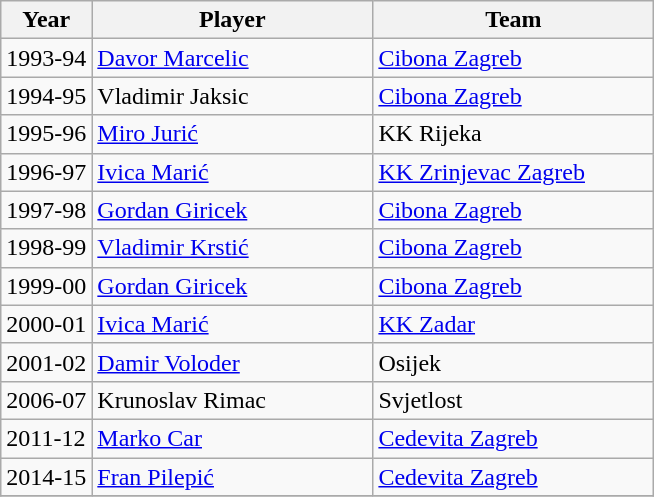<table class="wikitable">
<tr>
<th>Year</th>
<th width=180>Player</th>
<th width=180>Team</th>
</tr>
<tr>
<td>1993-94</td>
<td> <a href='#'>Davor Marcelic</a></td>
<td><a href='#'>Cibona Zagreb</a></td>
</tr>
<tr>
<td>1994-95</td>
<td> Vladimir Jaksic</td>
<td><a href='#'>Cibona Zagreb</a></td>
</tr>
<tr>
<td>1995-96</td>
<td> <a href='#'>Miro Jurić</a></td>
<td>KK Rijeka</td>
</tr>
<tr>
<td>1996-97</td>
<td> <a href='#'>Ivica Marić</a></td>
<td><a href='#'>KK Zrinjevac Zagreb</a></td>
</tr>
<tr>
<td>1997-98</td>
<td> <a href='#'>Gordan Giricek</a></td>
<td><a href='#'>Cibona Zagreb</a></td>
</tr>
<tr>
<td>1998-99</td>
<td> <a href='#'>Vladimir Krstić</a></td>
<td><a href='#'>Cibona Zagreb</a></td>
</tr>
<tr>
<td>1999-00</td>
<td> <a href='#'>Gordan Giricek</a></td>
<td><a href='#'>Cibona Zagreb</a></td>
</tr>
<tr>
<td>2000-01</td>
<td> <a href='#'>Ivica Marić</a></td>
<td><a href='#'>KK Zadar</a></td>
</tr>
<tr>
<td>2001-02</td>
<td> <a href='#'>Damir Voloder</a></td>
<td>Osijek</td>
</tr>
<tr>
<td>2006-07</td>
<td>  Krunoslav Rimac</td>
<td>Svjetlost</td>
</tr>
<tr>
<td>2011-12</td>
<td> <a href='#'>Marko Car</a></td>
<td><a href='#'>Cedevita Zagreb</a></td>
</tr>
<tr>
<td>2014-15</td>
<td> <a href='#'>Fran Pilepić</a></td>
<td><a href='#'>Cedevita Zagreb</a></td>
</tr>
<tr>
</tr>
</table>
